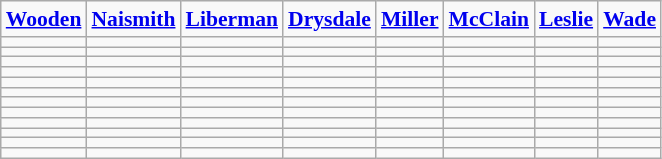<table class="wikitable" style="white-space:nowrap; font-size:90%;">
<tr>
<td><strong><a href='#'>Wooden</a></strong></td>
<td><strong><a href='#'>Naismith</a></strong></td>
<td><strong><a href='#'>Liberman</a></strong></td>
<td><strong><a href='#'>Drysdale</a></strong></td>
<td><strong><a href='#'>Miller</a></strong></td>
<td><strong><a href='#'>McClain</a></strong></td>
<td><strong><a href='#'>Leslie</a></strong></td>
<td><strong><a href='#'>Wade</a></strong></td>
</tr>
<tr>
<td></td>
<td></td>
<td></td>
<td></td>
<td></td>
<td></td>
<td></td>
<td></td>
</tr>
<tr>
<td></td>
<td></td>
<td></td>
<td></td>
<td></td>
<td></td>
<td></td>
<td></td>
</tr>
<tr>
<td></td>
<td></td>
<td></td>
<td></td>
<td></td>
<td></td>
<td></td>
<td></td>
</tr>
<tr>
<td></td>
<td></td>
<td></td>
<td></td>
<td></td>
<td></td>
<td></td>
<td></td>
</tr>
<tr>
<td></td>
<td></td>
<td></td>
<td></td>
<td></td>
<td></td>
<td></td>
<td></td>
</tr>
<tr>
<td></td>
<td></td>
<td></td>
<td></td>
<td></td>
<td></td>
<td></td>
<td></td>
</tr>
<tr>
<td></td>
<td></td>
<td></td>
<td></td>
<td></td>
<td></td>
<td></td>
</tr>
<tr>
<td></td>
<td></td>
<td></td>
<td></td>
<td></td>
<td></td>
<td></td>
<td></td>
</tr>
<tr>
<td></td>
<td></td>
<td></td>
<td></td>
<td></td>
<td></td>
<td></td>
<td></td>
</tr>
<tr>
<td></td>
<td></td>
<td></td>
<td></td>
<td></td>
<td></td>
<td></td>
<td></td>
</tr>
<tr>
<td></td>
<td></td>
<td></td>
<td></td>
<td></td>
<td></td>
<td></td>
<td></td>
</tr>
<tr>
<td></td>
<td></td>
<td></td>
<td></td>
<td></td>
<td></td>
<td></td>
<td></td>
</tr>
</table>
